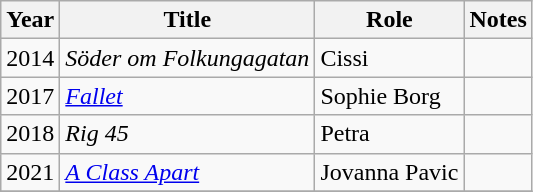<table class="wikitable">
<tr>
<th>Year</th>
<th>Title</th>
<th>Role</th>
<th>Notes</th>
</tr>
<tr>
<td>2014</td>
<td><em>Söder om Folkungagatan</em></td>
<td>Cissi</td>
<td></td>
</tr>
<tr>
<td>2017</td>
<td><em><a href='#'>Fallet</a></em></td>
<td>Sophie Borg</td>
<td></td>
</tr>
<tr>
<td>2018</td>
<td><em>Rig 45</em></td>
<td>Petra</td>
<td></td>
</tr>
<tr>
<td>2021</td>
<td><em><a href='#'>A Class Apart</a></em></td>
<td>Jovanna Pavic</td>
<td></td>
</tr>
<tr>
</tr>
</table>
